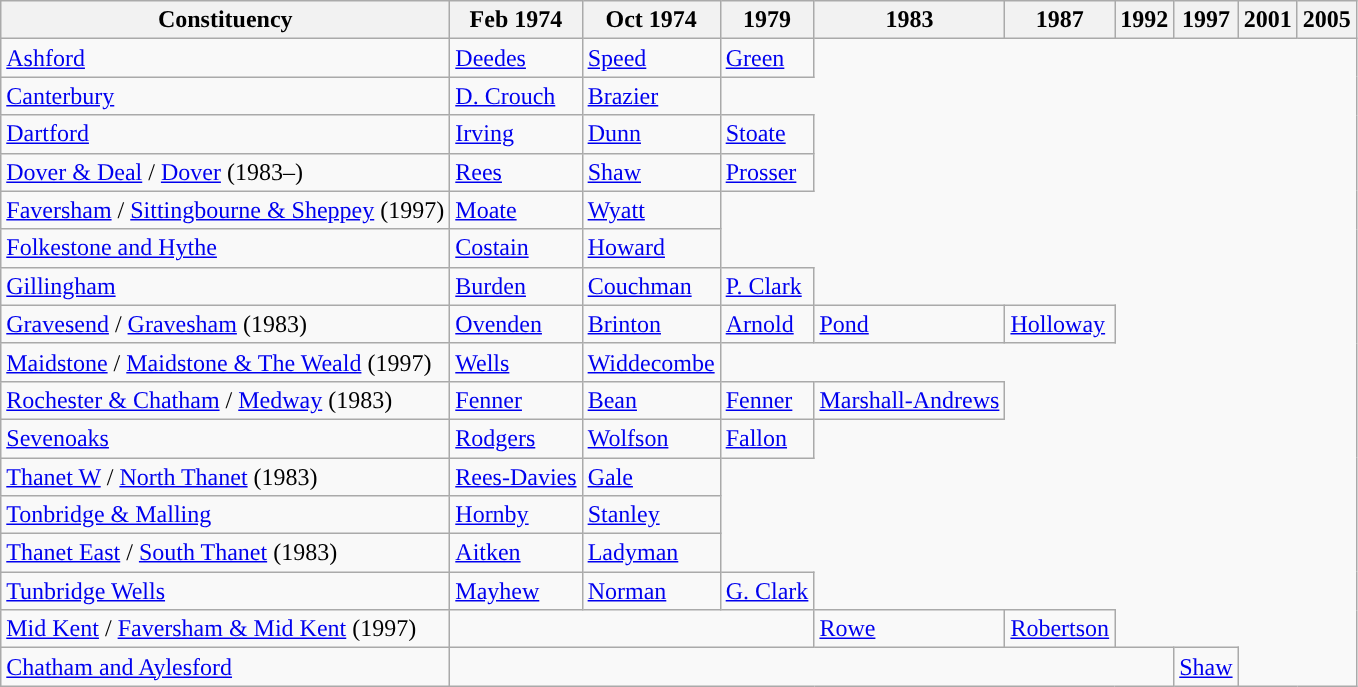<table class="wikitable">
<tr>
<th>Constituency</th>
<th>Feb 1974</th>
<th>Oct 1974</th>
<th>1979</th>
<th>1983</th>
<th>1987</th>
<th>1992</th>
<th>1997</th>
<th>2001</th>
<th>2005</th>
</tr>
<tr>
<td><a href='#'>Ashford</a></td>
<td><a href='#'>Deedes</a></td>
<td><a href='#'>Speed</a></td>
<td><a href='#'>Green</a></td>
</tr>
<tr>
<td><a href='#'>Canterbury</a></td>
<td><a href='#'>D. Crouch</a></td>
<td><a href='#'>Brazier</a></td>
</tr>
<tr>
<td><a href='#'>Dartford</a></td>
<td><a href='#'>Irving</a></td>
<td><a href='#'>Dunn</a></td>
<td><a href='#'>Stoate</a></td>
</tr>
<tr>
<td><a href='#'>Dover & Deal</a> / <a href='#'>Dover</a> (1983–)</td>
<td><a href='#'>Rees</a></td>
<td><a href='#'>Shaw</a></td>
<td><a href='#'>Prosser</a></td>
</tr>
<tr>
<td><a href='#'>Faversham</a> / <a href='#'>Sittingbourne & Sheppey</a> (1997)</td>
<td><a href='#'>Moate</a></td>
<td><a href='#'>Wyatt</a></td>
</tr>
<tr>
<td><a href='#'>Folkestone and Hythe</a></td>
<td><a href='#'>Costain</a></td>
<td><a href='#'>Howard</a></td>
</tr>
<tr>
<td><a href='#'>Gillingham</a></td>
<td><a href='#'>Burden</a></td>
<td><a href='#'>Couchman</a></td>
<td><a href='#'>P. Clark</a></td>
</tr>
<tr>
<td><a href='#'>Gravesend</a> / <a href='#'>Gravesham</a> (1983)</td>
<td><a href='#'>Ovenden</a></td>
<td><a href='#'>Brinton</a></td>
<td><a href='#'>Arnold</a></td>
<td><a href='#'>Pond</a></td>
<td><a href='#'>Holloway</a></td>
</tr>
<tr>
<td><a href='#'>Maidstone</a> / <a href='#'>Maidstone & The Weald</a> (1997)</td>
<td><a href='#'>Wells</a></td>
<td><a href='#'>Widdecombe</a></td>
</tr>
<tr>
<td><a href='#'>Rochester & Chatham</a> / <a href='#'>Medway</a> (1983)</td>
<td><a href='#'>Fenner</a></td>
<td><a href='#'>Bean</a></td>
<td><a href='#'>Fenner</a></td>
<td><a href='#'>Marshall-Andrews</a></td>
</tr>
<tr>
<td><a href='#'>Sevenoaks</a></td>
<td><a href='#'>Rodgers</a></td>
<td><a href='#'>Wolfson</a></td>
<td><a href='#'>Fallon</a></td>
</tr>
<tr>
<td><a href='#'>Thanet W</a> / <a href='#'>North Thanet</a> (1983)</td>
<td><a href='#'>Rees-Davies</a></td>
<td><a href='#'>Gale</a></td>
</tr>
<tr>
<td><a href='#'>Tonbridge & Malling</a></td>
<td><a href='#'>Hornby</a></td>
<td><a href='#'>Stanley</a></td>
</tr>
<tr>
<td><a href='#'>Thanet East</a> / <a href='#'>South Thanet</a> (1983)</td>
<td><a href='#'>Aitken</a></td>
<td><a href='#'>Ladyman</a></td>
</tr>
<tr>
<td><a href='#'>Tunbridge Wells</a></td>
<td><a href='#'>Mayhew</a></td>
<td><a href='#'>Norman</a></td>
<td><a href='#'>G. Clark</a></td>
</tr>
<tr>
<td><a href='#'>Mid Kent</a> / <a href='#'>Faversham & Mid Kent</a> (1997)</td>
<td colspan="3"></td>
<td><a href='#'>Rowe</a></td>
<td><a href='#'>Robertson</a></td>
</tr>
<tr>
<td><a href='#'>Chatham and Aylesford</a></td>
<td colspan="6"></td>
<td><a href='#'>Shaw</a></td>
</tr>
</table>
